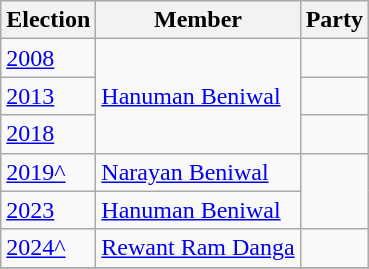<table class="wikitable sortable">
<tr>
<th>Election</th>
<th>Member</th>
<th colspan="2">Party</th>
</tr>
<tr>
<td><a href='#'>2008</a></td>
<td rowspan="3"><a href='#'>Hanuman Beniwal</a></td>
<td></td>
</tr>
<tr>
<td><a href='#'>2013</a></td>
<td></td>
</tr>
<tr>
<td><a href='#'>2018</a></td>
<td></td>
</tr>
<tr>
<td><a href='#'>2019^</a></td>
<td><a href='#'>Narayan Beniwal</a></td>
</tr>
<tr>
<td><a href='#'>2023</a></td>
<td><a href='#'>Hanuman Beniwal</a></td>
</tr>
<tr>
<td><a href='#'>2024^</a></td>
<td><a href='#'>Rewant Ram Danga</a></td>
<td></td>
</tr>
<tr>
</tr>
</table>
